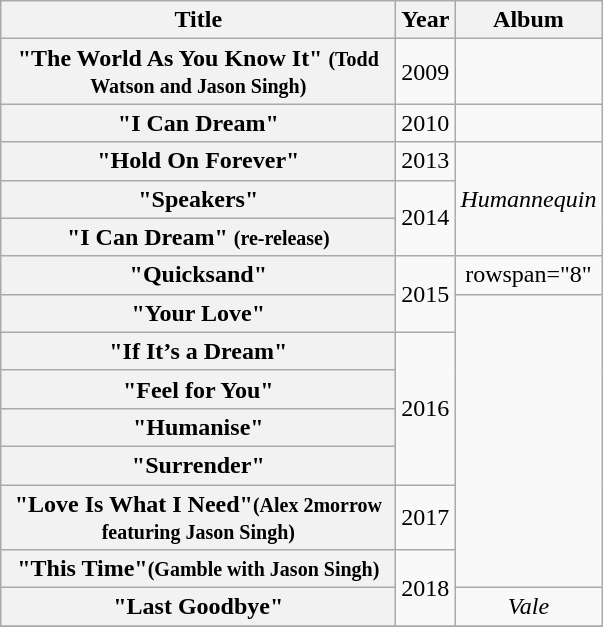<table class="wikitable plainrowheaders" style="text-align:center;" border="1">
<tr>
<th scope="col" rowspan="1" style="width:16em;">Title</th>
<th scope="col" rowspan="1">Year</th>
<th scope="col" rowspan="1">Album</th>
</tr>
<tr>
<th scope="row">"The World As You Know It" <small>(Todd Watson and Jason Singh) </small></th>
<td rowspan="1">2009</td>
<td></td>
</tr>
<tr>
<th scope="row">"I Can Dream"</th>
<td rowspan="1">2010</td>
<td></td>
</tr>
<tr>
<th scope="row">"Hold On Forever" </th>
<td rowspan="1">2013</td>
<td rowspan="3"><em>Humannequin</em></td>
</tr>
<tr>
<th scope="row">"Speakers" </th>
<td rowspan="2">2014</td>
</tr>
<tr>
<th scope="row">"I Can Dream" <small> (re-release) </small></th>
</tr>
<tr>
<th scope="row">"Quicksand"</th>
<td rowspan="2">2015</td>
<td>rowspan="8" </td>
</tr>
<tr>
<th scope="row">"Your Love" </th>
</tr>
<tr>
<th scope="row">"If It’s a Dream"</th>
<td rowspan="4">2016</td>
</tr>
<tr>
<th scope="row">"Feel for You" </th>
</tr>
<tr>
<th scope="row">"Humanise" </th>
</tr>
<tr>
<th scope="row">"Surrender" </th>
</tr>
<tr>
<th scope="row">"Love Is What I Need"<small>(Alex 2morrow featuring Jason Singh) </small></th>
<td rowspan="1">2017</td>
</tr>
<tr>
<th scope="row">"This Time"<small>(Gamble with Jason Singh) </small></th>
<td rowspan="2">2018</td>
</tr>
<tr>
<th scope="row">"Last Goodbye"</th>
<td><em>Vale</em></td>
</tr>
<tr>
</tr>
</table>
